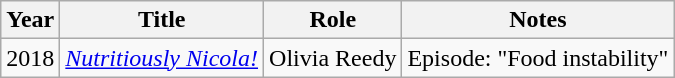<table class="wikitable sortable">
<tr>
<th>Year</th>
<th>Title</th>
<th>Role</th>
<th scope="col" class="unsortable">Notes</th>
</tr>
<tr>
<td>2018</td>
<td><em><a href='#'>Nutritiously Nicola!</a></em></td>
<td>Olivia Reedy</td>
<td>Episode: "Food instability"</td>
</tr>
</table>
